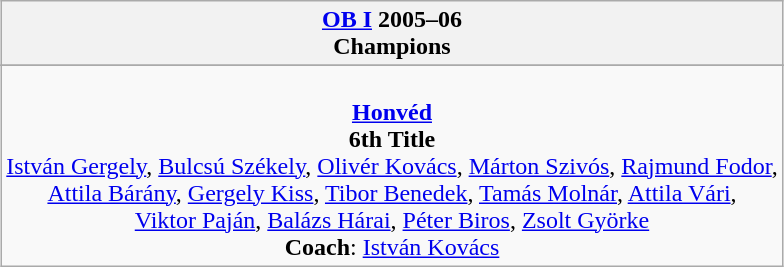<table class="wikitable" style="text-align: center; margin: 0 auto;">
<tr>
<th><a href='#'>OB I</a> 2005–06<br>Champions</th>
</tr>
<tr>
</tr>
<tr>
<td><br><strong><a href='#'>Honvéd</a></strong><br><strong>6th Title</strong><br><a href='#'>István Gergely</a>, <a href='#'>Bulcsú Székely</a>, <a href='#'>Olivér Kovács</a>, <a href='#'>Márton Szivós</a>, <a href='#'>Rajmund Fodor</a>,<br><a href='#'>Attila Bárány</a>, <a href='#'>Gergely Kiss</a>, <a href='#'>Tibor Benedek</a>, <a href='#'>Tamás Molnár</a>, <a href='#'>Attila Vári</a>,<br><a href='#'>Viktor Paján</a>, <a href='#'>Balázs Hárai</a>, <a href='#'>Péter Biros</a>, <a href='#'>Zsolt Györke</a><br><strong>Coach</strong>: <a href='#'>István Kovács</a></td>
</tr>
</table>
